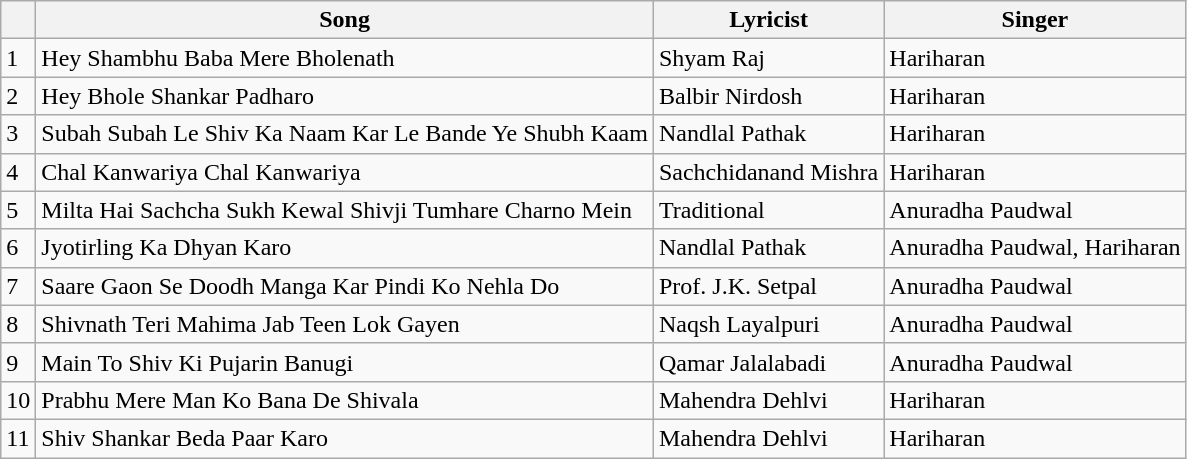<table class="wikitable">
<tr>
<th></th>
<th>Song</th>
<th>Lyricist</th>
<th>Singer</th>
</tr>
<tr>
<td>1</td>
<td>Hey Shambhu Baba Mere Bholenath</td>
<td>Shyam Raj</td>
<td>Hariharan</td>
</tr>
<tr>
<td>2</td>
<td>Hey Bhole Shankar Padharo</td>
<td>Balbir Nirdosh</td>
<td>Hariharan</td>
</tr>
<tr>
<td>3</td>
<td>Subah Subah Le Shiv Ka Naam Kar Le Bande Ye Shubh Kaam</td>
<td>Nandlal Pathak</td>
<td>Hariharan</td>
</tr>
<tr>
<td>4</td>
<td>Chal Kanwariya Chal Kanwariya</td>
<td>Sachchidanand Mishra</td>
<td>Hariharan</td>
</tr>
<tr>
<td>5</td>
<td>Milta Hai Sachcha Sukh Kewal Shivji Tumhare Charno Mein</td>
<td>Traditional</td>
<td>Anuradha Paudwal</td>
</tr>
<tr>
<td>6</td>
<td>Jyotirling Ka Dhyan Karo</td>
<td>Nandlal Pathak</td>
<td>Anuradha Paudwal, Hariharan</td>
</tr>
<tr>
<td>7</td>
<td>Saare Gaon Se Doodh Manga Kar Pindi Ko Nehla Do</td>
<td>Prof. J.K. Setpal</td>
<td>Anuradha Paudwal</td>
</tr>
<tr>
<td>8</td>
<td>Shivnath Teri Mahima Jab Teen Lok Gayen</td>
<td>Naqsh Layalpuri</td>
<td>Anuradha Paudwal</td>
</tr>
<tr>
<td>9</td>
<td>Main To Shiv Ki Pujarin Banugi</td>
<td>Qamar Jalalabadi</td>
<td>Anuradha Paudwal</td>
</tr>
<tr>
<td>10</td>
<td>Prabhu Mere Man Ko Bana De Shivala</td>
<td>Mahendra Dehlvi</td>
<td>Hariharan</td>
</tr>
<tr>
<td>11</td>
<td>Shiv Shankar Beda Paar Karo</td>
<td>Mahendra Dehlvi</td>
<td>Hariharan</td>
</tr>
</table>
